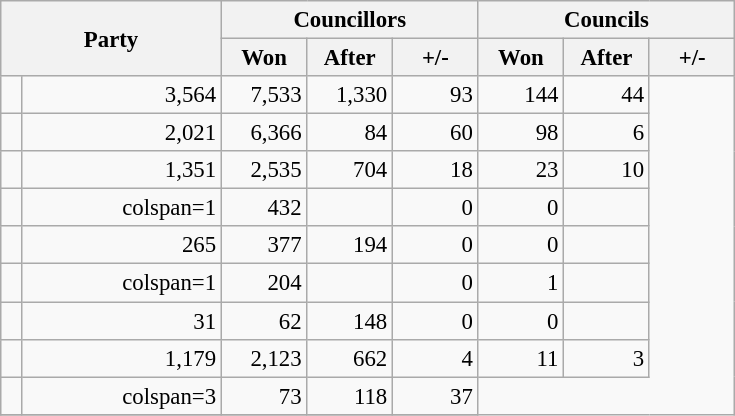<table id="results" class="wikitable" style="text-align:right; font-size:95%;">
<tr>
<th colspan="2" rowspan="2" style="width:140px;">Party</th>
<th colspan="3">Councillors</th>
<th colspan="3">Councils</th>
</tr>
<tr>
<th style="width:50px;">Won</th>
<th style="width:50px;">After</th>
<th style="width:50px;">+/-</th>
<th style="width:50px;">Won</th>
<th style="width:50px;">After</th>
<th style="width:50px;">+/-</th>
</tr>
<tr>
<td></td>
<td>3,564</td>
<td>7,533</td>
<td>1,330</td>
<td>93</td>
<td>144</td>
<td>44</td>
</tr>
<tr>
<td></td>
<td>2,021</td>
<td>6,366</td>
<td>84</td>
<td>60</td>
<td>98</td>
<td>6</td>
</tr>
<tr>
<td></td>
<td>1,351</td>
<td>2,535</td>
<td>704</td>
<td>18</td>
<td>23</td>
<td>10</td>
</tr>
<tr>
<td></td>
<td>colspan=1 </td>
<td>432</td>
<td></td>
<td>0</td>
<td>0</td>
<td></td>
</tr>
<tr>
<td></td>
<td>265</td>
<td>377</td>
<td>194</td>
<td>0</td>
<td>0</td>
<td></td>
</tr>
<tr>
<td></td>
<td>colspan=1 </td>
<td>204</td>
<td></td>
<td>0</td>
<td>1</td>
<td></td>
</tr>
<tr>
<td></td>
<td>31</td>
<td>62</td>
<td>148</td>
<td>0</td>
<td>0</td>
<td></td>
</tr>
<tr>
<td></td>
<td>1,179</td>
<td>2,123</td>
<td>662</td>
<td>4</td>
<td>11</td>
<td>3</td>
</tr>
<tr>
<td></td>
<td>colspan=3 </td>
<td>73</td>
<td>118</td>
<td>37</td>
</tr>
<tr>
</tr>
</table>
